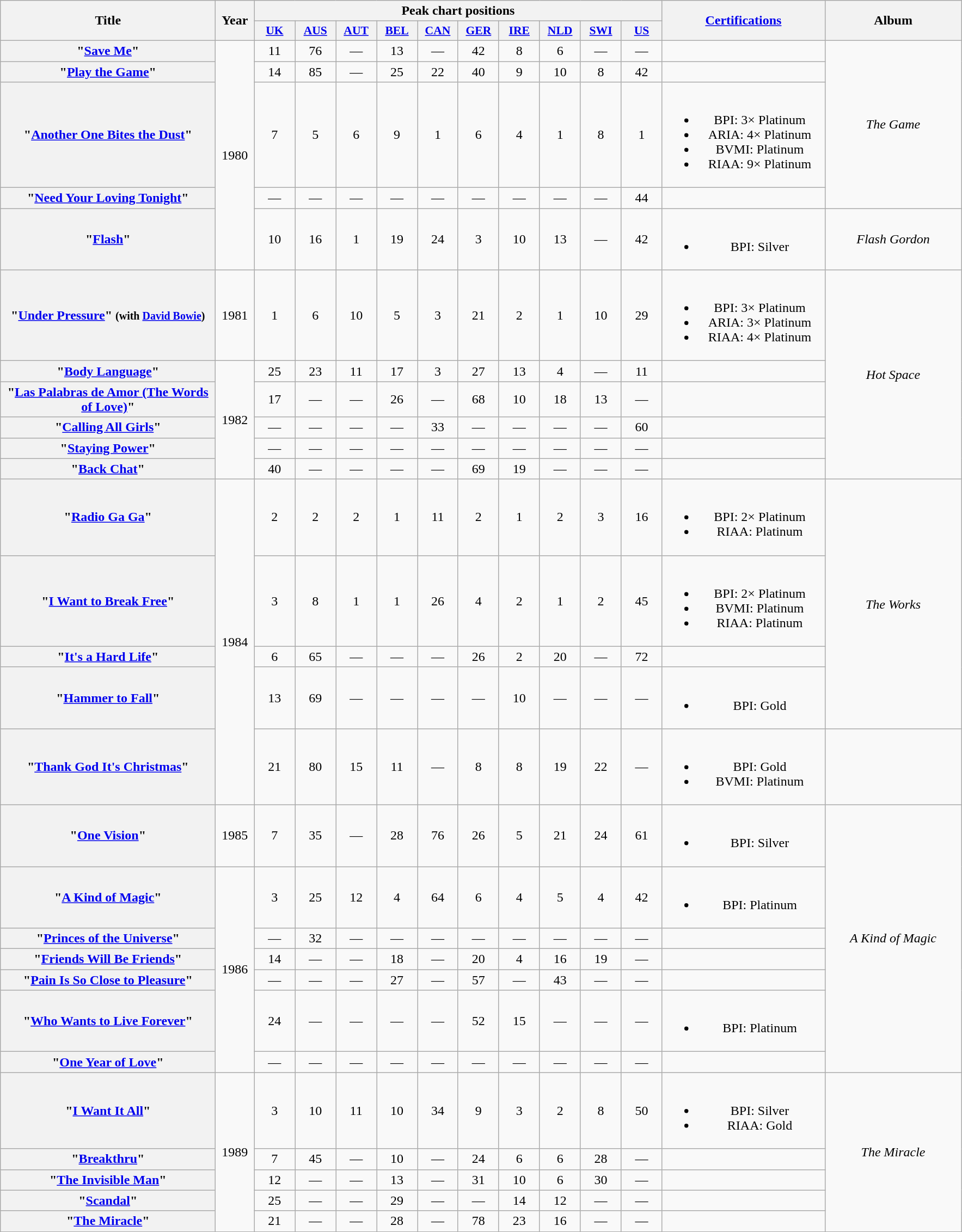<table class="wikitable plainrowheaders" style="text-align:center;">
<tr>
<th scope="col" rowspan="2" style="width:16em;">Title</th>
<th scope="col" rowspan="2" style="width:2.5em;">Year</th>
<th scope="col" colspan="10">Peak chart positions</th>
<th scope="col" rowspan="2" style="width:12em;"><a href='#'>Certifications</a></th>
<th scope="col" rowspan="2" style="width:10em;">Album</th>
</tr>
<tr>
<th scope="col" style="width:3em;font-size:90%;"><a href='#'>UK</a><br></th>
<th scope="col" style="width:3em;font-size:90%;"><a href='#'>AUS</a><br></th>
<th scope="col" style="width:3em;font-size:90%;"><a href='#'>AUT</a><br></th>
<th scope="col" style="width:3em;font-size:90%;"><a href='#'>BEL</a><br></th>
<th scope="col" style="width:3em;font-size:90%;"><a href='#'>CAN</a><br></th>
<th scope="col" style="width:3em;font-size:90%;"><a href='#'>GER</a><br></th>
<th scope="col" style="width:3em;font-size:90%;"><a href='#'>IRE</a><br></th>
<th scope="col" style="width:3em;font-size:90%;"><a href='#'>NLD</a><br></th>
<th scope="col" style="width:3em;font-size:90%;"><a href='#'>SWI</a><br></th>
<th scope="col" style="width:3em;font-size:90%;"><a href='#'>US</a><br></th>
</tr>
<tr>
<th scope="row">"<a href='#'>Save Me</a>"</th>
<td rowspan="5">1980</td>
<td>11</td>
<td>76</td>
<td>—</td>
<td>13</td>
<td>—</td>
<td>42</td>
<td>8</td>
<td>6</td>
<td>—</td>
<td>—</td>
<td></td>
<td rowspan="4"><em>The Game</em></td>
</tr>
<tr>
<th scope="row">"<a href='#'>Play the Game</a>"</th>
<td>14</td>
<td>85</td>
<td>—</td>
<td>25</td>
<td>22</td>
<td>40</td>
<td>9</td>
<td>10</td>
<td>8</td>
<td>42</td>
<td></td>
</tr>
<tr>
<th scope="row">"<a href='#'>Another One Bites the Dust</a>"</th>
<td>7</td>
<td>5</td>
<td>6</td>
<td>9</td>
<td>1</td>
<td>6</td>
<td>4</td>
<td>1</td>
<td>8</td>
<td>1</td>
<td><br><ul><li>BPI: 3× Platinum</li><li>ARIA: 4× Platinum</li><li>BVMI: Platinum</li><li>RIAA: 9× Platinum</li></ul></td>
</tr>
<tr>
<th scope="row">"<a href='#'>Need Your Loving Tonight</a>"</th>
<td>—</td>
<td>—</td>
<td>—</td>
<td>—</td>
<td>—</td>
<td>—</td>
<td>—</td>
<td>—</td>
<td>—</td>
<td>44</td>
<td></td>
</tr>
<tr>
<th scope="row">"<a href='#'>Flash</a>"</th>
<td>10</td>
<td>16</td>
<td>1</td>
<td>19</td>
<td>24</td>
<td>3</td>
<td>10</td>
<td>13</td>
<td>—</td>
<td>42</td>
<td><br><ul><li>BPI: Silver</li></ul></td>
<td><em>Flash Gordon</em></td>
</tr>
<tr>
<th scope="row">"<a href='#'>Under Pressure</a>" <small>(with <a href='#'>David Bowie</a>)</small></th>
<td>1981</td>
<td>1</td>
<td>6</td>
<td>10</td>
<td>5</td>
<td>3</td>
<td>21</td>
<td>2</td>
<td>1</td>
<td>10</td>
<td>29</td>
<td><br><ul><li>BPI: 3× Platinum</li><li>ARIA: 3× Platinum</li><li>RIAA: 4× Platinum</li></ul></td>
<td rowspan="6"><em>Hot Space</em></td>
</tr>
<tr>
<th scope="row">"<a href='#'>Body Language</a>"</th>
<td rowspan="5">1982</td>
<td>25</td>
<td>23</td>
<td>11</td>
<td>17</td>
<td>3</td>
<td>27</td>
<td>13</td>
<td>4</td>
<td>—</td>
<td>11</td>
<td></td>
</tr>
<tr>
<th scope="row">"<a href='#'>Las Palabras de Amor (The Words of Love)</a>"</th>
<td>17</td>
<td>—</td>
<td>—</td>
<td>26</td>
<td>—</td>
<td>68</td>
<td>10</td>
<td>18</td>
<td>13</td>
<td>—</td>
<td></td>
</tr>
<tr>
<th scope="row">"<a href='#'>Calling All Girls</a>"</th>
<td>—</td>
<td>—</td>
<td>—</td>
<td>—</td>
<td>33</td>
<td>—</td>
<td>—</td>
<td>—</td>
<td>—</td>
<td>60</td>
<td></td>
</tr>
<tr>
<th scope="row">"<a href='#'>Staying Power</a>"</th>
<td>—</td>
<td>—</td>
<td>—</td>
<td>—</td>
<td>—</td>
<td>—</td>
<td>—</td>
<td>—</td>
<td>—</td>
<td>—</td>
<td></td>
</tr>
<tr>
<th scope="row">"<a href='#'>Back Chat</a>"</th>
<td>40</td>
<td>—</td>
<td>—</td>
<td>—</td>
<td>—</td>
<td>69</td>
<td>19</td>
<td>—</td>
<td>—</td>
<td>—</td>
<td></td>
</tr>
<tr>
<th scope="row">"<a href='#'>Radio Ga Ga</a>"</th>
<td rowspan="5">1984</td>
<td>2</td>
<td>2</td>
<td>2</td>
<td>1</td>
<td>11</td>
<td>2</td>
<td>1</td>
<td>2</td>
<td>3</td>
<td>16</td>
<td><br><ul><li>BPI: 2× Platinum</li><li>RIAA: Platinum</li></ul></td>
<td rowspan="4"><em>The Works</em></td>
</tr>
<tr>
<th scope="row">"<a href='#'>I Want to Break Free</a>"</th>
<td>3</td>
<td>8</td>
<td>1</td>
<td>1</td>
<td>26</td>
<td>4</td>
<td>2</td>
<td>1</td>
<td>2</td>
<td>45</td>
<td><br><ul><li>BPI: 2× Platinum</li><li>BVMI: Platinum</li><li>RIAA: Platinum</li></ul></td>
</tr>
<tr>
<th scope="row">"<a href='#'>It's a Hard Life</a>"</th>
<td>6</td>
<td>65</td>
<td>—</td>
<td>—</td>
<td>—</td>
<td>26</td>
<td>2</td>
<td>20</td>
<td>—</td>
<td>72</td>
<td></td>
</tr>
<tr>
<th scope="row">"<a href='#'>Hammer to Fall</a>"</th>
<td>13</td>
<td>69</td>
<td>—</td>
<td>—</td>
<td>—</td>
<td>—</td>
<td>10</td>
<td>—</td>
<td>—</td>
<td>—</td>
<td><br><ul><li>BPI: Gold</li></ul></td>
</tr>
<tr>
<th scope="row">"<a href='#'>Thank God It's Christmas</a>"</th>
<td>21</td>
<td>80</td>
<td>15</td>
<td>11</td>
<td>—</td>
<td>8</td>
<td>8</td>
<td>19</td>
<td>22</td>
<td>—</td>
<td><br><ul><li>BPI: Gold</li><li>BVMI: Platinum</li></ul></td>
<td></td>
</tr>
<tr>
<th scope="row">"<a href='#'>One Vision</a>"</th>
<td>1985</td>
<td>7</td>
<td>35</td>
<td>—</td>
<td>28</td>
<td>76</td>
<td>26</td>
<td>5</td>
<td>21</td>
<td>24</td>
<td>61</td>
<td><br><ul><li>BPI: Silver</li></ul></td>
<td rowspan="7"><em>A Kind of Magic</em></td>
</tr>
<tr>
<th scope="row">"<a href='#'>A Kind of Magic</a>"</th>
<td rowspan="6">1986</td>
<td>3</td>
<td>25</td>
<td>12</td>
<td>4</td>
<td>64</td>
<td>6</td>
<td>4</td>
<td>5</td>
<td>4</td>
<td>42</td>
<td><br><ul><li>BPI: Platinum</li></ul></td>
</tr>
<tr>
<th scope="row">"<a href='#'>Princes of the Universe</a>"</th>
<td>—</td>
<td>32</td>
<td>—</td>
<td>—</td>
<td>—</td>
<td>—</td>
<td>—</td>
<td>—</td>
<td>—</td>
<td>—</td>
<td></td>
</tr>
<tr>
<th scope="row">"<a href='#'>Friends Will Be Friends</a>"</th>
<td>14</td>
<td>—</td>
<td>—</td>
<td>18</td>
<td>—</td>
<td>20</td>
<td>4</td>
<td>16</td>
<td>19</td>
<td>—</td>
<td></td>
</tr>
<tr>
<th scope="row">"<a href='#'>Pain Is So Close to Pleasure</a>"</th>
<td>—</td>
<td>—</td>
<td>—</td>
<td>27</td>
<td>—</td>
<td>57</td>
<td>—</td>
<td>43</td>
<td>—</td>
<td>—</td>
<td></td>
</tr>
<tr>
<th scope="row">"<a href='#'>Who Wants to Live Forever</a>"</th>
<td>24</td>
<td>—</td>
<td>—</td>
<td>—</td>
<td>—</td>
<td>52</td>
<td>15</td>
<td>—</td>
<td>—</td>
<td>—</td>
<td><br><ul><li>BPI: Platinum</li></ul></td>
</tr>
<tr>
<th scope="row">"<a href='#'>One Year of Love</a>"</th>
<td>—</td>
<td>—</td>
<td>—</td>
<td>—</td>
<td>—</td>
<td>—</td>
<td>—</td>
<td>—</td>
<td>—</td>
<td>—</td>
<td></td>
</tr>
<tr>
<th scope="row">"<a href='#'>I Want It All</a>"</th>
<td rowspan="5">1989</td>
<td>3</td>
<td>10</td>
<td>11</td>
<td>10</td>
<td>34</td>
<td>9</td>
<td>3</td>
<td>2</td>
<td>8</td>
<td>50</td>
<td><br><ul><li>BPI: Silver</li><li>RIAA: Gold</li></ul></td>
<td rowspan="5"><em>The Miracle</em></td>
</tr>
<tr>
<th scope="row">"<a href='#'>Breakthru</a>"</th>
<td>7</td>
<td>45</td>
<td>—</td>
<td>10</td>
<td>—</td>
<td>24</td>
<td>6</td>
<td>6</td>
<td>28</td>
<td>—</td>
<td></td>
</tr>
<tr>
<th scope="row">"<a href='#'>The Invisible Man</a>"</th>
<td>12</td>
<td>—</td>
<td>—</td>
<td>13</td>
<td>—</td>
<td>31</td>
<td>10</td>
<td>6</td>
<td>30</td>
<td>—</td>
<td></td>
</tr>
<tr>
<th scope="row">"<a href='#'>Scandal</a>"</th>
<td>25</td>
<td>—</td>
<td>—</td>
<td>29</td>
<td>—</td>
<td>—</td>
<td>14</td>
<td>12</td>
<td>—</td>
<td>—</td>
<td></td>
</tr>
<tr>
<th scope="row">"<a href='#'>The Miracle</a>"</th>
<td>21</td>
<td>—</td>
<td>—</td>
<td>28</td>
<td>—</td>
<td>78</td>
<td>23</td>
<td>16</td>
<td>—</td>
<td>—</td>
<td></td>
</tr>
</table>
